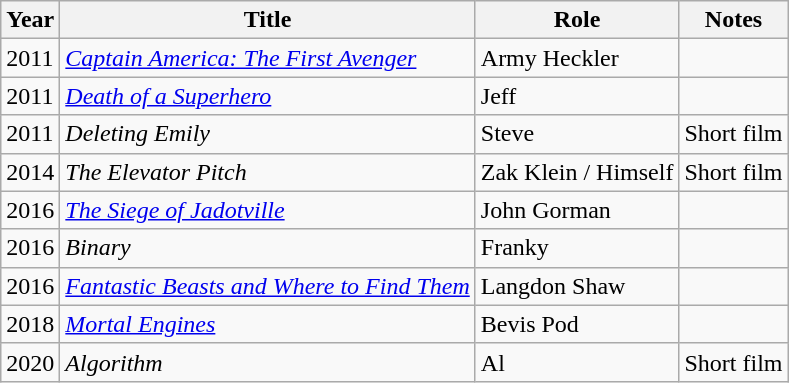<table class="wikitable sortable">
<tr>
<th>Year</th>
<th>Title</th>
<th>Role</th>
<th class="unsortable">Notes</th>
</tr>
<tr>
<td>2011</td>
<td><em><a href='#'>Captain America: The First Avenger</a></em></td>
<td>Army Heckler</td>
<td></td>
</tr>
<tr>
<td>2011</td>
<td><em><a href='#'>Death of a Superhero</a></em></td>
<td>Jeff</td>
<td></td>
</tr>
<tr>
<td>2011</td>
<td><em>Deleting Emily</em></td>
<td>Steve</td>
<td>Short film</td>
</tr>
<tr>
<td>2014</td>
<td><em>The Elevator Pitch</em></td>
<td>Zak Klein / Himself</td>
<td>Short film</td>
</tr>
<tr>
<td>2016</td>
<td><em><a href='#'>The Siege of Jadotville</a></em></td>
<td>John Gorman</td>
<td></td>
</tr>
<tr>
<td>2016</td>
<td><em>Binary</em></td>
<td>Franky</td>
<td></td>
</tr>
<tr>
<td>2016</td>
<td><em><a href='#'>Fantastic Beasts and Where to Find Them</a></em></td>
<td>Langdon Shaw</td>
<td></td>
</tr>
<tr>
<td>2018</td>
<td><em><a href='#'>Mortal Engines</a></em></td>
<td>Bevis Pod</td>
<td></td>
</tr>
<tr>
<td>2020</td>
<td><em>Algorithm</em></td>
<td>Al</td>
<td>Short film</td>
</tr>
</table>
